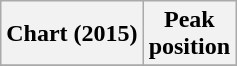<table class="wikitable sortable plainrowheaders">
<tr>
<th>Chart (2015)</th>
<th>Peak<br>position</th>
</tr>
<tr>
</tr>
</table>
